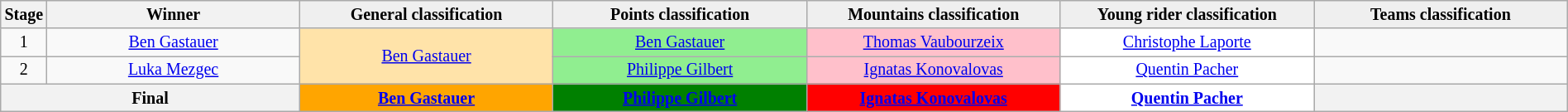<table class="wikitable" style="text-align: center; font-size:smaller; width: 100%">
<tr style="background-color: #efefef;">
<th style="width:1%">Stage</th>
<th style="width:16.5%">Winner</th>
<th style="background:#EFEFEF; width:16.5%">General classification<br></th>
<th style="background:#EFEFEF; width:16.5%">Points classification<br></th>
<th style="background:#EFEFEF; width:16.5%">Mountains classification<br></th>
<th style="background:#EFEFEF; width:16.5%;">Young rider classification<br></th>
<th style="background:#EFEFEF; width:16.5%">Teams classification</th>
</tr>
<tr>
<td>1</td>
<td><a href='#'>Ben Gastauer</a></td>
<td style="background:#FFE3A9;" rowspan=2><a href='#'>Ben Gastauer</a></td>
<td style="background:lightgreen;"><a href='#'>Ben Gastauer</a></td>
<td style="background:pink;"><a href='#'>Thomas Vaubourzeix</a></td>
<td style="background:white;"><a href='#'>Christophe Laporte</a></td>
<td style="background:offwhite;"></td>
</tr>
<tr>
<td>2</td>
<td><a href='#'>Luka Mezgec</a></td>
<td style="background:lightgreen;"><a href='#'>Philippe Gilbert</a></td>
<td style="background:pink;"><a href='#'>Ignatas Konovalovas</a></td>
<td style="background:white;"><a href='#'>Quentin Pacher</a></td>
<td style="background:offwhite;"></td>
</tr>
<tr>
<th colspan=2>Final</th>
<th style="background:orange;"><a href='#'>Ben Gastauer</a></th>
<th style="background:green;"><a href='#'>Philippe Gilbert</a></th>
<th style="background:red;"><a href='#'>Ignatas Konovalovas</a></th>
<th style="background:white;"><a href='#'>Quentin Pacher</a></th>
<th style="background:offwhite;"></th>
</tr>
</table>
